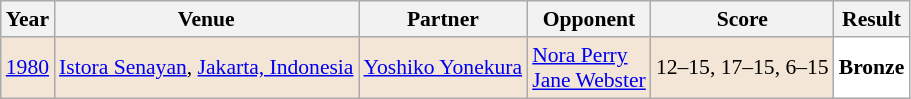<table class="sortable wikitable" style="font-size: 90%;">
<tr>
<th>Year</th>
<th>Venue</th>
<th>Partner</th>
<th>Opponent</th>
<th>Score</th>
<th>Result</th>
</tr>
<tr style="background:#F3E6D7">
<td align="center"><a href='#'>1980</a></td>
<td align="left"><a href='#'>Istora Senayan</a>, <a href='#'>Jakarta, Indonesia</a></td>
<td align="left"> <a href='#'>Yoshiko Yonekura</a></td>
<td align="left"> <a href='#'>Nora Perry</a> <br>  <a href='#'>Jane Webster</a></td>
<td align="left">12–15, 17–15, 6–15</td>
<td style="text-align:left; background:white"> <strong>Bronze</strong></td>
</tr>
</table>
